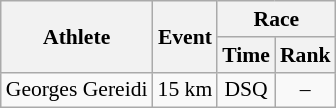<table class="wikitable" border="1" style="font-size:90%">
<tr>
<th rowspan=2>Athlete</th>
<th rowspan=2>Event</th>
<th colspan=2>Race</th>
</tr>
<tr>
<th>Time</th>
<th>Rank</th>
</tr>
<tr>
<td>Georges Gereidi</td>
<td>15 km</td>
<td align=center>DSQ</td>
<td align=center>–</td>
</tr>
</table>
